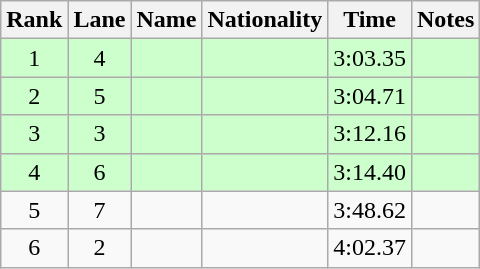<table class="wikitable sortable" style="text-align:center">
<tr>
<th>Rank</th>
<th>Lane</th>
<th>Name</th>
<th>Nationality</th>
<th>Time</th>
<th>Notes</th>
</tr>
<tr bgcolor=ccffcc>
<td>1</td>
<td>4</td>
<td align=left></td>
<td align=left></td>
<td>3:03.35</td>
<td><strong></strong></td>
</tr>
<tr bgcolor=ccffcc>
<td>2</td>
<td>5</td>
<td align=left></td>
<td align=left></td>
<td>3:04.71</td>
<td><strong></strong></td>
</tr>
<tr bgcolor=ccffcc>
<td>3</td>
<td>3</td>
<td align=left></td>
<td align=left></td>
<td>3:12.16</td>
<td><strong></strong></td>
</tr>
<tr bgcolor=ccffcc>
<td>4</td>
<td>6</td>
<td align=left></td>
<td align=left></td>
<td>3:14.40</td>
<td><strong></strong></td>
</tr>
<tr>
<td>5</td>
<td>7</td>
<td align=left></td>
<td align=left></td>
<td>3:48.62</td>
<td></td>
</tr>
<tr>
<td>6</td>
<td>2</td>
<td align=left></td>
<td align=left></td>
<td>4:02.37</td>
<td></td>
</tr>
</table>
